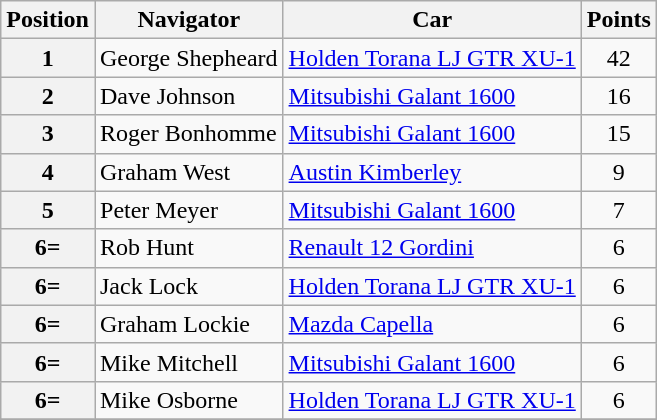<table class="wikitable" border="1">
<tr>
<th>Position</th>
<th>Navigator</th>
<th>Car</th>
<th>Points</th>
</tr>
<tr>
<th>1</th>
<td>George Shepheard</td>
<td><a href='#'>Holden Torana LJ GTR XU-1</a></td>
<td align="center">42</td>
</tr>
<tr>
<th>2</th>
<td>Dave Johnson</td>
<td><a href='#'>Mitsubishi Galant 1600</a></td>
<td align="center">16</td>
</tr>
<tr>
<th>3</th>
<td>Roger Bonhomme</td>
<td><a href='#'>Mitsubishi Galant 1600</a></td>
<td align="center">15</td>
</tr>
<tr>
<th>4</th>
<td>Graham West</td>
<td><a href='#'>Austin Kimberley</a></td>
<td align="center">9</td>
</tr>
<tr>
<th>5</th>
<td>Peter Meyer</td>
<td><a href='#'>Mitsubishi Galant 1600</a></td>
<td align="center">7</td>
</tr>
<tr>
<th>6=</th>
<td>Rob Hunt</td>
<td><a href='#'>Renault 12 Gordini</a></td>
<td align="center">6</td>
</tr>
<tr>
<th>6=</th>
<td>Jack Lock</td>
<td><a href='#'>Holden Torana LJ GTR XU-1</a></td>
<td align="center">6</td>
</tr>
<tr>
<th>6=</th>
<td>Graham Lockie</td>
<td><a href='#'>Mazda Capella</a></td>
<td align="center">6</td>
</tr>
<tr>
<th>6=</th>
<td>Mike Mitchell</td>
<td><a href='#'>Mitsubishi Galant 1600</a></td>
<td align="center">6</td>
</tr>
<tr>
<th>6=</th>
<td>Mike Osborne</td>
<td><a href='#'>Holden Torana LJ GTR XU-1</a></td>
<td align="center">6</td>
</tr>
<tr>
</tr>
</table>
